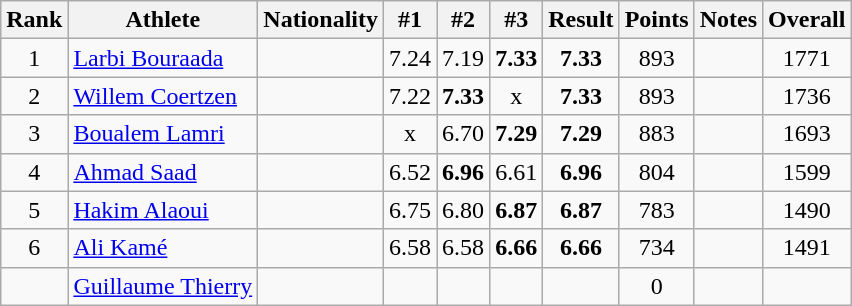<table class="wikitable sortable" style="text-align:center">
<tr>
<th>Rank</th>
<th>Athlete</th>
<th>Nationality</th>
<th>#1</th>
<th>#2</th>
<th>#3</th>
<th>Result</th>
<th>Points</th>
<th>Notes</th>
<th>Overall</th>
</tr>
<tr>
<td>1</td>
<td align=left><a href='#'>Larbi Bouraada</a></td>
<td align=left></td>
<td>7.24</td>
<td>7.19</td>
<td><strong>7.33</strong></td>
<td><strong>7.33</strong></td>
<td>893</td>
<td></td>
<td>1771</td>
</tr>
<tr>
<td>2</td>
<td align=left><a href='#'>Willem Coertzen</a></td>
<td align=left></td>
<td>7.22</td>
<td><strong>7.33</strong></td>
<td>x</td>
<td><strong>7.33</strong></td>
<td>893</td>
<td></td>
<td>1736</td>
</tr>
<tr>
<td>3</td>
<td align=left><a href='#'>Boualem Lamri</a></td>
<td align=left></td>
<td>x</td>
<td>6.70</td>
<td><strong>7.29</strong></td>
<td><strong>7.29</strong></td>
<td>883</td>
<td></td>
<td>1693</td>
</tr>
<tr>
<td>4</td>
<td align=left><a href='#'>Ahmad Saad</a></td>
<td align=left></td>
<td>6.52</td>
<td><strong>6.96</strong></td>
<td>6.61</td>
<td><strong>6.96</strong></td>
<td>804</td>
<td></td>
<td>1599</td>
</tr>
<tr>
<td>5</td>
<td align=left><a href='#'>Hakim Alaoui</a></td>
<td align=left></td>
<td>6.75</td>
<td>6.80</td>
<td><strong>6.87</strong></td>
<td><strong>6.87</strong></td>
<td>783</td>
<td></td>
<td>1490</td>
</tr>
<tr>
<td>6</td>
<td align=left><a href='#'>Ali Kamé</a></td>
<td align=left></td>
<td>6.58</td>
<td>6.58</td>
<td><strong>6.66</strong></td>
<td><strong>6.66</strong></td>
<td>734</td>
<td></td>
<td>1491</td>
</tr>
<tr>
<td></td>
<td align=left><a href='#'>Guillaume Thierry</a></td>
<td align=left></td>
<td></td>
<td></td>
<td></td>
<td><strong></strong></td>
<td>0</td>
<td></td>
<td></td>
</tr>
</table>
